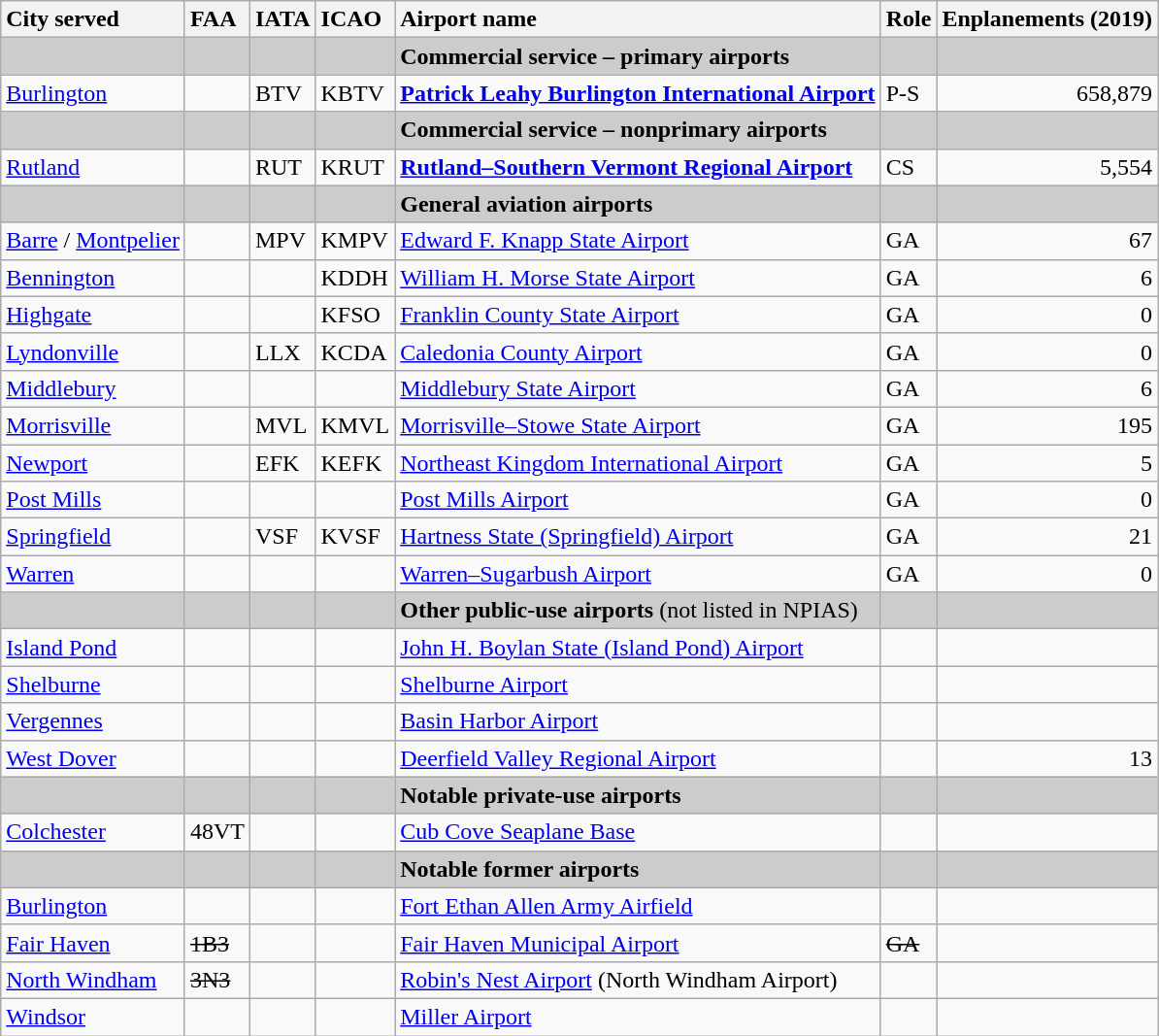<table class="wikitable sortable">
<tr valign=baseline>
<th style="white-space:nowrap; text-align:left;">City served</th>
<th style="white-space:nowrap; text-align:left;">FAA</th>
<th style="white-space:nowrap; text-align:left;">IATA</th>
<th style="white-space:nowrap; text-align:left;">ICAO</th>
<th style="white-space:nowrap; text-align:left;">Airport name</th>
<th style="white-space:nowrap; text-align:left;">Role</th>
<th style="white-space:nowrap; text-align:right;">Enplanements (2019)</th>
</tr>
<tr style="background:#CCCCCC;">
<td></td>
<td></td>
<td></td>
<td></td>
<td><strong>Commercial service – primary airports</strong></td>
<td></td>
<td><br><onlyinclude></td>
</tr>
<tr valign=top>
<td><a href='#'>Burlington</a></td>
<td></td>
<td>BTV</td>
<td>KBTV</td>
<td><strong><a href='#'>Patrick Leahy Burlington International Airport</a></strong></td>
<td>P-S</td>
<td align=right>658,879<br></onlyinclude></td>
</tr>
<tr style="background:#CCCCCC;">
<td></td>
<td></td>
<td></td>
<td></td>
<td><strong>Commercial service – nonprimary airports</strong></td>
<td></td>
<td></td>
</tr>
<tr valign=top>
<td><a href='#'>Rutland</a></td>
<td></td>
<td>RUT</td>
<td>KRUT</td>
<td><strong><a href='#'>Rutland–Southern Vermont Regional Airport</a></strong> </td>
<td>CS</td>
<td align=right>5,554</td>
</tr>
<tr style="background:#CCCCCC;">
<td></td>
<td></td>
<td></td>
<td></td>
<td><strong>General aviation airports</strong></td>
<td></td>
<td></td>
</tr>
<tr valign=top>
<td><a href='#'>Barre</a> / <a href='#'>Montpelier</a></td>
<td></td>
<td>MPV</td>
<td>KMPV</td>
<td><a href='#'>Edward F. Knapp State Airport</a></td>
<td>GA</td>
<td align=right>67</td>
</tr>
<tr valign=top>
<td><a href='#'>Bennington</a></td>
<td></td>
<td></td>
<td>KDDH</td>
<td><a href='#'>William H. Morse State Airport</a></td>
<td>GA</td>
<td align=right>6</td>
</tr>
<tr valign=top>
<td><a href='#'>Highgate</a></td>
<td></td>
<td></td>
<td>KFSO</td>
<td><a href='#'>Franklin County State Airport</a></td>
<td>GA</td>
<td align=right>0</td>
</tr>
<tr valign=top>
<td><a href='#'>Lyndonville</a></td>
<td></td>
<td>LLX</td>
<td>KCDA</td>
<td><a href='#'>Caledonia County Airport</a> </td>
<td>GA</td>
<td align=right>0</td>
</tr>
<tr valign=top>
<td><a href='#'>Middlebury</a></td>
<td></td>
<td></td>
<td></td>
<td><a href='#'>Middlebury State Airport</a></td>
<td>GA</td>
<td align=right>6</td>
</tr>
<tr valign=top>
<td><a href='#'>Morrisville</a></td>
<td></td>
<td>MVL</td>
<td>KMVL</td>
<td><a href='#'>Morrisville–Stowe State Airport</a></td>
<td>GA</td>
<td align=right>195</td>
</tr>
<tr valign=top>
<td><a href='#'>Newport</a></td>
<td></td>
<td>EFK</td>
<td>KEFK</td>
<td><a href='#'>Northeast Kingdom International Airport</a></td>
<td>GA</td>
<td align=right>5</td>
</tr>
<tr valign=top>
<td><a href='#'>Post Mills</a></td>
<td></td>
<td></td>
<td></td>
<td><a href='#'>Post Mills Airport</a></td>
<td>GA</td>
<td align=right>0</td>
</tr>
<tr valign=top>
<td><a href='#'>Springfield</a></td>
<td></td>
<td>VSF</td>
<td>KVSF</td>
<td><a href='#'>Hartness State (Springfield) Airport</a></td>
<td>GA</td>
<td align=right>21</td>
</tr>
<tr valign=top>
<td><a href='#'>Warren</a></td>
<td></td>
<td></td>
<td></td>
<td><a href='#'>Warren–Sugarbush Airport</a></td>
<td>GA</td>
<td align=right>0</td>
</tr>
<tr style="background:#CCCCCC;">
<td></td>
<td></td>
<td></td>
<td></td>
<td><strong>Other public-use airports</strong> (not listed in NPIAS)</td>
<td></td>
<td></td>
</tr>
<tr valign=top>
<td><a href='#'>Island Pond</a></td>
<td></td>
<td></td>
<td></td>
<td><a href='#'>John H. Boylan State (Island Pond) Airport</a></td>
<td></td>
<td></td>
</tr>
<tr valign=top>
<td><a href='#'>Shelburne</a></td>
<td></td>
<td></td>
<td></td>
<td><a href='#'>Shelburne Airport</a></td>
<td></td>
<td></td>
</tr>
<tr valign=top>
<td><a href='#'>Vergennes</a></td>
<td></td>
<td></td>
<td></td>
<td><a href='#'>Basin Harbor Airport</a></td>
<td></td>
<td></td>
</tr>
<tr valign=top>
<td><a href='#'>West Dover</a></td>
<td></td>
<td></td>
<td></td>
<td><a href='#'>Deerfield Valley Regional Airport</a> </td>
<td></td>
<td align=right>13</td>
</tr>
<tr style="background:#CCCCCC;">
<td></td>
<td></td>
<td></td>
<td></td>
<td><strong>Notable private-use airports</strong></td>
<td></td>
<td></td>
</tr>
<tr valign=top>
<td><a href='#'>Colchester</a></td>
<td>48VT</td>
<td></td>
<td></td>
<td><a href='#'>Cub Cove Seaplane Base</a></td>
<td></td>
<td></td>
</tr>
<tr style="background:#CCCCCC;">
<td></td>
<td></td>
<td></td>
<td></td>
<td><strong>Notable former airports</strong></td>
<td></td>
<td></td>
</tr>
<tr valign=top>
<td><a href='#'>Burlington</a></td>
<td></td>
<td></td>
<td></td>
<td><a href='#'>Fort Ethan Allen Army Airfield</a> </td>
<td></td>
<td></td>
</tr>
<tr valign=top>
<td><a href='#'>Fair Haven</a></td>
<td><s>1B3</s></td>
<td></td>
<td></td>
<td><a href='#'>Fair Haven Municipal Airport</a> </td>
<td><s>GA</s></td>
<td></td>
</tr>
<tr valign=top>
<td><a href='#'>North Windham</a></td>
<td><s>3N3</s></td>
<td></td>
<td></td>
<td><a href='#'>Robin's Nest Airport</a> (North Windham Airport) </td>
<td></td>
<td></td>
</tr>
<tr valign=top>
<td><a href='#'>Windsor</a></td>
<td></td>
<td></td>
<td></td>
<td><a href='#'>Miller Airport</a> </td>
<td></td>
<td></td>
</tr>
</table>
